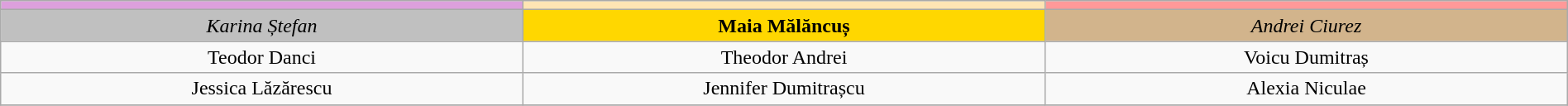<table class="wikitable"  style="text-align:center; font-size:100%; width:100%;">
<tr>
<td style="width:13%;" scope="col" bgcolor="#dda0dd"><strong></strong></td>
<td style="width:13%;" scope="col" bgcolor="#ffe5b4"><strong></strong></td>
<td style="width:13%;" scope="col" bgcolor="#ff9999"><strong></strong></td>
</tr>
<tr>
<td bgcolor="silver"><em>Karina Ștefan</em></td>
<td bgcolor="gold"><strong>Maia Mălăncuș</strong></td>
<td bgcolor="tan"><em>Andrei Ciurez</em></td>
</tr>
<tr>
<td>Teodor Danci</td>
<td>Theodor Andrei</td>
<td>Voicu Dumitraș</td>
</tr>
<tr>
<td>Jessica Lăzărescu</td>
<td>Jennifer Dumitrașcu</td>
<td>Alexia Niculae</td>
</tr>
<tr>
</tr>
</table>
